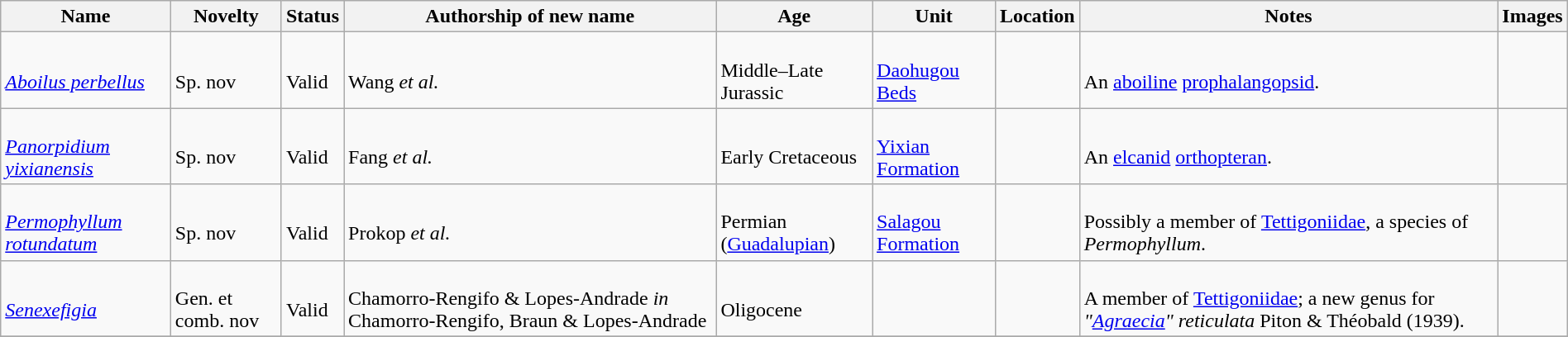<table class="wikitable sortable" align="center" width="100%">
<tr>
<th>Name</th>
<th>Novelty</th>
<th>Status</th>
<th>Authorship of new name</th>
<th>Age</th>
<th>Unit</th>
<th>Location</th>
<th>Notes</th>
<th>Images</th>
</tr>
<tr>
<td><br><em><a href='#'>Aboilus perbellus</a></em></td>
<td><br>Sp. nov</td>
<td><br>Valid</td>
<td><br>Wang <em>et al.</em></td>
<td><br>Middle–Late Jurassic</td>
<td><br><a href='#'>Daohugou Beds</a></td>
<td><br></td>
<td><br>An <a href='#'>aboiline</a> <a href='#'>prophalangopsid</a>.</td>
<td></td>
</tr>
<tr>
<td><br><em><a href='#'>Panorpidium yixianensis</a></em></td>
<td><br>Sp. nov</td>
<td><br>Valid</td>
<td><br>Fang <em>et al.</em></td>
<td><br>Early Cretaceous</td>
<td><br><a href='#'>Yixian Formation</a></td>
<td><br></td>
<td><br>An <a href='#'>elcanid</a> <a href='#'>orthopteran</a>.</td>
<td></td>
</tr>
<tr>
<td><br><em><a href='#'>Permophyllum rotundatum</a></em></td>
<td><br>Sp. nov</td>
<td><br>Valid</td>
<td><br>Prokop <em>et al.</em></td>
<td><br>Permian (<a href='#'>Guadalupian</a>)</td>
<td><br><a href='#'>Salagou Formation</a></td>
<td><br></td>
<td><br>Possibly a member of <a href='#'>Tettigoniidae</a>, a species of <em>Permophyllum</em>.</td>
<td></td>
</tr>
<tr>
<td><br><em><a href='#'>Senexefigia</a></em></td>
<td><br>Gen. et comb. nov</td>
<td><br>Valid</td>
<td><br>Chamorro-Rengifo & Lopes-Andrade <em>in</em> Chamorro-Rengifo, Braun & Lopes-Andrade</td>
<td><br>Oligocene</td>
<td></td>
<td><br></td>
<td><br>A member of <a href='#'>Tettigoniidae</a>; a new genus for <em>"<a href='#'>Agraecia</a>" reticulata</em> Piton & Théobald (1939).</td>
<td></td>
</tr>
<tr>
</tr>
</table>
